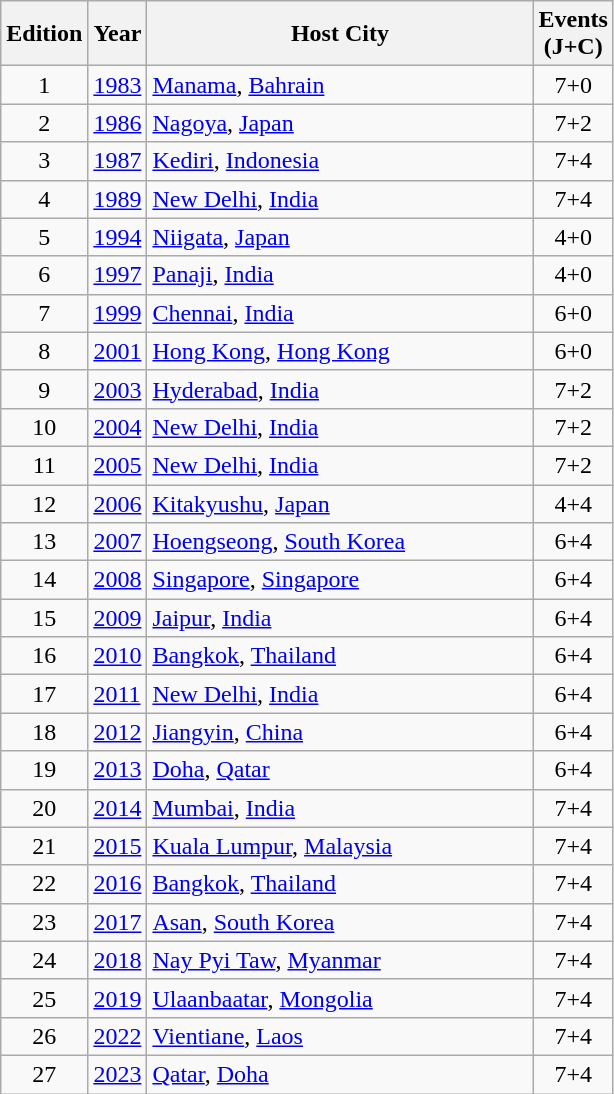<table class="wikitable" style="font-size:100%">
<tr>
<th width=30>Edition</th>
<th width=30>Year</th>
<th width=250>Host City</th>
<th width=30>Events (J+C)</th>
</tr>
<tr>
<td align="center">1</td>
<td><a href='#'>1983</a></td>
<td> <a href='#'>Manama</a>, <a href='#'>Bahrain</a></td>
<td align="center">7+0</td>
</tr>
<tr>
<td align="center">2</td>
<td><a href='#'>1986</a></td>
<td> <a href='#'>Nagoya</a>, <a href='#'>Japan</a></td>
<td align="center">7+2</td>
</tr>
<tr>
<td align="center">3</td>
<td><a href='#'>1987</a></td>
<td> <a href='#'>Kediri</a>, <a href='#'>Indonesia</a></td>
<td align="center">7+4</td>
</tr>
<tr>
<td align="center">4</td>
<td><a href='#'>1989</a></td>
<td> <a href='#'>New Delhi</a>, <a href='#'>India</a></td>
<td align="center">7+4</td>
</tr>
<tr>
<td align="center">5</td>
<td><a href='#'>1994</a></td>
<td> <a href='#'>Niigata</a>, <a href='#'>Japan</a></td>
<td align="center">4+0</td>
</tr>
<tr>
<td align="center">6</td>
<td><a href='#'>1997</a></td>
<td> <a href='#'>Panaji</a>, <a href='#'>India</a></td>
<td align="center">4+0</td>
</tr>
<tr>
<td align="center">7</td>
<td><a href='#'>1999</a></td>
<td> <a href='#'>Chennai</a>, <a href='#'>India</a></td>
<td align="center">6+0</td>
</tr>
<tr>
<td align="center">8</td>
<td><a href='#'>2001</a></td>
<td> <a href='#'>Hong Kong</a>, <a href='#'>Hong Kong</a></td>
<td align="center">6+0</td>
</tr>
<tr>
<td align="center">9</td>
<td><a href='#'>2003</a></td>
<td> <a href='#'>Hyderabad</a>, <a href='#'>India</a></td>
<td align="center">7+2</td>
</tr>
<tr>
<td align="center">10</td>
<td><a href='#'>2004</a></td>
<td> <a href='#'>New Delhi</a>, <a href='#'>India</a></td>
<td align="center">7+2</td>
</tr>
<tr>
<td align="center">11</td>
<td><a href='#'>2005</a></td>
<td> <a href='#'>New Delhi</a>, <a href='#'>India</a></td>
<td align="center">7+2</td>
</tr>
<tr>
<td align="center">12</td>
<td><a href='#'>2006</a></td>
<td> <a href='#'>Kitakyushu</a>, <a href='#'>Japan</a></td>
<td align="center">4+4</td>
</tr>
<tr>
<td align="center">13</td>
<td><a href='#'>2007</a></td>
<td> <a href='#'>Hoengseong</a>, <a href='#'>South Korea</a></td>
<td align="center">6+4</td>
</tr>
<tr>
<td align="center">14</td>
<td><a href='#'>2008</a></td>
<td> <a href='#'>Singapore</a>, <a href='#'>Singapore</a></td>
<td align="center">6+4</td>
</tr>
<tr>
<td align="center">15</td>
<td><a href='#'>2009</a></td>
<td> <a href='#'>Jaipur</a>, <a href='#'>India</a></td>
<td align="center">6+4</td>
</tr>
<tr>
<td align="center">16</td>
<td><a href='#'>2010</a></td>
<td> <a href='#'>Bangkok</a>, <a href='#'>Thailand</a></td>
<td align="center">6+4</td>
</tr>
<tr>
<td align="center">17</td>
<td><a href='#'>2011</a></td>
<td> <a href='#'>New Delhi</a>, <a href='#'>India</a></td>
<td align="center">6+4</td>
</tr>
<tr>
<td align="center">18</td>
<td><a href='#'>2012</a></td>
<td> <a href='#'>Jiangyin</a>, <a href='#'>China</a></td>
<td align="center">6+4</td>
</tr>
<tr>
<td align="center">19</td>
<td><a href='#'>2013</a></td>
<td> <a href='#'>Doha</a>, <a href='#'>Qatar</a></td>
<td align="center">6+4</td>
</tr>
<tr>
<td align="center">20</td>
<td><a href='#'>2014</a></td>
<td> <a href='#'>Mumbai</a>, <a href='#'>India</a></td>
<td align="center">7+4</td>
</tr>
<tr>
<td align="center">21</td>
<td><a href='#'>2015</a></td>
<td> <a href='#'>Kuala Lumpur</a>, <a href='#'>Malaysia</a></td>
<td align="center">7+4</td>
</tr>
<tr>
<td align="center">22</td>
<td><a href='#'>2016</a></td>
<td> <a href='#'>Bangkok</a>, <a href='#'>Thailand</a></td>
<td align="center">7+4</td>
</tr>
<tr>
<td align="center">23</td>
<td><a href='#'>2017</a></td>
<td> <a href='#'>Asan</a>, <a href='#'>South Korea</a></td>
<td align="center">7+4</td>
</tr>
<tr>
<td align="center">24</td>
<td><a href='#'>2018</a></td>
<td> <a href='#'>Nay Pyi Taw</a>, <a href='#'>Myanmar</a></td>
<td align="center">7+4</td>
</tr>
<tr>
<td align="center">25</td>
<td><a href='#'>2019</a></td>
<td> <a href='#'>Ulaanbaatar</a>, <a href='#'>Mongolia</a></td>
<td align="center">7+4</td>
</tr>
<tr>
<td align="center">26</td>
<td><a href='#'>2022</a></td>
<td> <a href='#'>Vientiane</a>, <a href='#'>Laos</a></td>
<td align="center">7+4</td>
</tr>
<tr>
<td align="center">27</td>
<td><a href='#'>2023</a></td>
<td> <a href='#'>Qatar</a>, <a href='#'>Doha</a></td>
<td align="center">7+4</td>
</tr>
</table>
